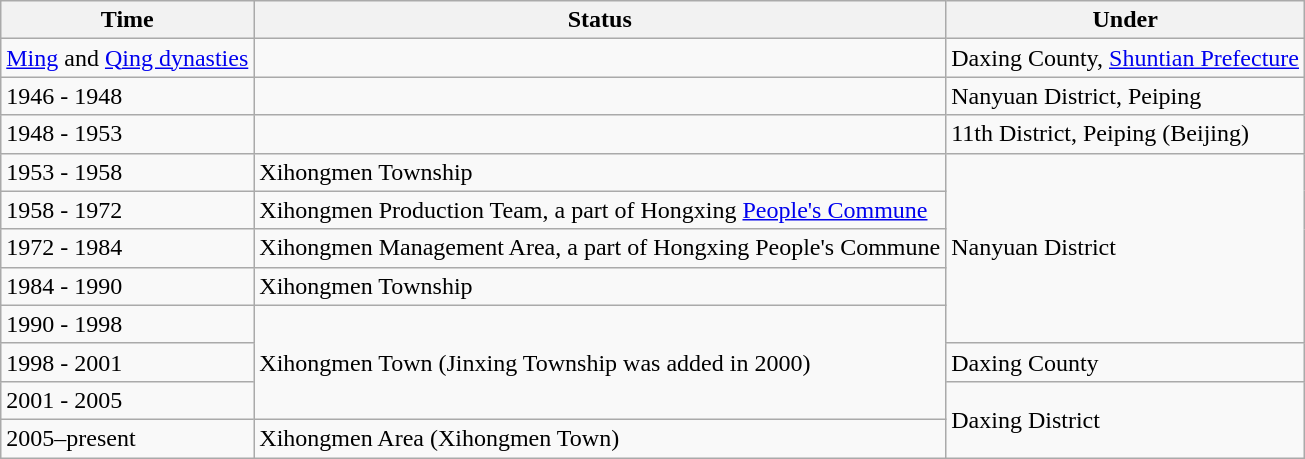<table class="wikitable">
<tr>
<th>Time</th>
<th>Status</th>
<th>Under</th>
</tr>
<tr>
<td><a href='#'>Ming</a> and <a href='#'>Qing dynasties</a></td>
<td></td>
<td>Daxing County, <a href='#'>Shuntian Prefecture</a></td>
</tr>
<tr>
<td>1946 - 1948</td>
<td></td>
<td>Nanyuan District, Peiping</td>
</tr>
<tr>
<td>1948 - 1953</td>
<td></td>
<td>11th District, Peiping (Beijing)</td>
</tr>
<tr>
<td>1953 - 1958</td>
<td>Xihongmen Township</td>
<td rowspan="5">Nanyuan District</td>
</tr>
<tr>
<td>1958 - 1972</td>
<td>Xihongmen Production Team, a part of Hongxing <a href='#'>People's Commune</a></td>
</tr>
<tr>
<td>1972 - 1984</td>
<td>Xihongmen Management Area, a part of Hongxing People's Commune</td>
</tr>
<tr>
<td>1984 - 1990</td>
<td>Xihongmen Township</td>
</tr>
<tr>
<td>1990 - 1998</td>
<td rowspan="3">Xihongmen Town (Jinxing Township was added in 2000)</td>
</tr>
<tr>
<td>1998 - 2001</td>
<td>Daxing County</td>
</tr>
<tr>
<td>2001 - 2005</td>
<td rowspan="2">Daxing District</td>
</tr>
<tr>
<td>2005–present</td>
<td>Xihongmen Area (Xihongmen Town)</td>
</tr>
</table>
